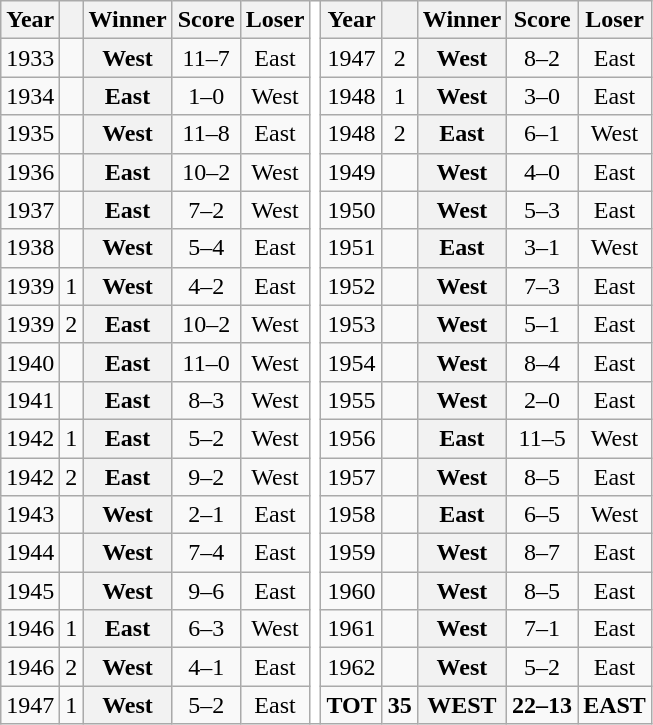<table class="wikitable" style="text-align:center;">
<tr>
<th>Year</th>
<th></th>
<th>Winner</th>
<th>Score</th>
<th>Loser</th>
<th rowspan="19" style="background: #ffffff;"></th>
<th>Year</th>
<th></th>
<th>Winner</th>
<th>Score</th>
<th>Loser</th>
</tr>
<tr>
<td>1933</td>
<td></td>
<td bgcolor=#f2f2f2><strong>West</strong></td>
<td>11–7</td>
<td>East</td>
<td>1947</td>
<td>2</td>
<td bgcolor=#f2f2f2><strong>West</strong></td>
<td>8–2</td>
<td>East</td>
</tr>
<tr>
<td>1934</td>
<td></td>
<td bgcolor=#f2f2f2><strong>East</strong></td>
<td>1–0</td>
<td>West</td>
<td>1948</td>
<td>1</td>
<td bgcolor=#f2f2f2><strong>West</strong></td>
<td>3–0</td>
<td>East</td>
</tr>
<tr>
<td>1935</td>
<td></td>
<td bgcolor=#f2f2f2><strong>West</strong></td>
<td>11–8</td>
<td>East</td>
<td>1948</td>
<td>2</td>
<td bgcolor=#f2f2f2><strong>East</strong></td>
<td>6–1</td>
<td>West</td>
</tr>
<tr>
<td>1936</td>
<td></td>
<td bgcolor=#f2f2f2><strong>East</strong></td>
<td>10–2</td>
<td>West</td>
<td>1949</td>
<td></td>
<td bgcolor=#f2f2f2><strong>West</strong></td>
<td>4–0</td>
<td>East</td>
</tr>
<tr>
<td>1937</td>
<td></td>
<td bgcolor=#f2f2f2><strong>East</strong></td>
<td>7–2</td>
<td>West</td>
<td>1950</td>
<td></td>
<td bgcolor=#f2f2f2><strong>West</strong></td>
<td>5–3</td>
<td>East</td>
</tr>
<tr>
<td>1938</td>
<td></td>
<td bgcolor=#f2f2f2><strong>West</strong></td>
<td>5–4</td>
<td>East</td>
<td>1951</td>
<td></td>
<td bgcolor=#f2f2f2><strong>East</strong></td>
<td>3–1</td>
<td>West</td>
</tr>
<tr>
<td>1939</td>
<td>1</td>
<td bgcolor=#f2f2f2><strong>West</strong></td>
<td>4–2</td>
<td>East</td>
<td>1952</td>
<td></td>
<td bgcolor=#f2f2f2><strong>West</strong></td>
<td>7–3</td>
<td>East</td>
</tr>
<tr>
<td>1939</td>
<td>2</td>
<td bgcolor=#f2f2f2><strong>East</strong></td>
<td>10–2</td>
<td>West</td>
<td>1953</td>
<td></td>
<td bgcolor=#f2f2f2><strong>West</strong></td>
<td>5–1</td>
<td>East</td>
</tr>
<tr>
<td>1940</td>
<td></td>
<td bgcolor=#f2f2f2><strong>East</strong></td>
<td>11–0</td>
<td>West</td>
<td>1954</td>
<td></td>
<td bgcolor=#f2f2f2><strong>West</strong></td>
<td>8–4</td>
<td>East</td>
</tr>
<tr>
<td>1941</td>
<td></td>
<td bgcolor=#f2f2f2><strong>East</strong></td>
<td>8–3</td>
<td>West</td>
<td>1955</td>
<td></td>
<td bgcolor=#f2f2f2><strong>West</strong></td>
<td>2–0</td>
<td>East</td>
</tr>
<tr>
<td>1942</td>
<td>1</td>
<td bgcolor=#f2f2f2><strong>East</strong></td>
<td>5–2</td>
<td>West</td>
<td>1956</td>
<td></td>
<td bgcolor=#f2f2f2><strong>East</strong></td>
<td>11–5</td>
<td>West</td>
</tr>
<tr>
<td>1942</td>
<td>2</td>
<td bgcolor=#f2f2f2><strong>East</strong></td>
<td>9–2</td>
<td>West</td>
<td>1957</td>
<td></td>
<td bgcolor=#f2f2f2><strong>West</strong></td>
<td>8–5</td>
<td>East</td>
</tr>
<tr>
<td>1943</td>
<td></td>
<td bgcolor=#f2f2f2><strong>West</strong></td>
<td>2–1</td>
<td>East</td>
<td>1958</td>
<td></td>
<td bgcolor=#f2f2f2><strong>East</strong></td>
<td>6–5</td>
<td>West</td>
</tr>
<tr>
<td>1944</td>
<td></td>
<td bgcolor=#f2f2f2><strong>West</strong></td>
<td>7–4</td>
<td>East</td>
<td>1959</td>
<td></td>
<td bgcolor=#f2f2f2><strong>West</strong></td>
<td>8–7</td>
<td>East</td>
</tr>
<tr>
<td>1945</td>
<td></td>
<td bgcolor=#f2f2f2><strong>West</strong></td>
<td>9–6</td>
<td>East</td>
<td>1960</td>
<td></td>
<td bgcolor=#f2f2f2><strong>West</strong></td>
<td>8–5</td>
<td>East</td>
</tr>
<tr>
<td>1946</td>
<td>1</td>
<td bgcolor=#f2f2f2><strong>East</strong></td>
<td>6–3</td>
<td>West</td>
<td>1961</td>
<td></td>
<td bgcolor=#f2f2f2><strong>West</strong></td>
<td>7–1</td>
<td>East</td>
</tr>
<tr>
<td>1946</td>
<td>2</td>
<td bgcolor=#f2f2f2><strong>West</strong></td>
<td>4–1</td>
<td>East</td>
<td>1962</td>
<td></td>
<td bgcolor=#f2f2f2><strong>West</strong></td>
<td>5–2</td>
<td>East</td>
</tr>
<tr>
<td>1947</td>
<td>1</td>
<td bgcolor=#f2f2f2><strong>West</strong></td>
<td>5–2</td>
<td>East</td>
<td><strong>TOT</strong></td>
<td><strong>35</strong></td>
<td bgcolor=#f2f2f2><strong>WEST</strong></td>
<td><strong>22–13</strong></td>
<td><strong>EAST</strong></td>
</tr>
</table>
